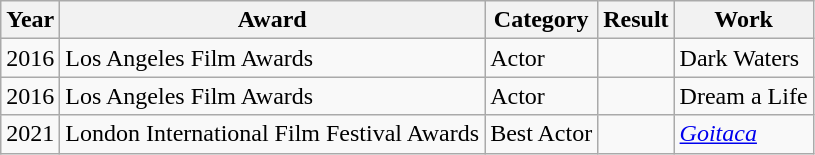<table class="wikitable sortable">
<tr>
<th>Year</th>
<th>Award</th>
<th>Category</th>
<th>Result</th>
<th>Work</th>
</tr>
<tr>
<td>2016</td>
<td>Los Angeles Film Awards</td>
<td>Actor</td>
<td></td>
<td>Dark Waters</td>
</tr>
<tr>
<td>2016</td>
<td>Los Angeles Film Awards</td>
<td>Actor</td>
<td></td>
<td>Dream a Life</td>
</tr>
<tr>
<td>2021</td>
<td>London International Film Festival Awards</td>
<td>Best Actor</td>
<td></td>
<td><em><a href='#'>Goitaca</a></em> </td>
</tr>
</table>
